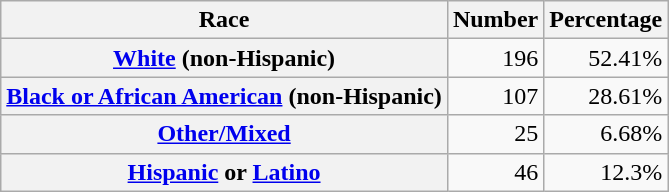<table class="wikitable" style="text-align:right">
<tr>
<th scope="col">Race</th>
<th scope="col">Number</th>
<th scope="col">Percentage</th>
</tr>
<tr>
<th scope="row"><a href='#'>White</a> (non-Hispanic)</th>
<td>196</td>
<td>52.41%</td>
</tr>
<tr>
<th scope="row"><a href='#'>Black or African American</a> (non-Hispanic)</th>
<td>107</td>
<td>28.61%</td>
</tr>
<tr>
<th scope="row"><a href='#'>Other/Mixed</a></th>
<td>25</td>
<td>6.68%</td>
</tr>
<tr>
<th scope="row"><a href='#'>Hispanic</a> or <a href='#'>Latino</a></th>
<td>46</td>
<td>12.3%</td>
</tr>
</table>
